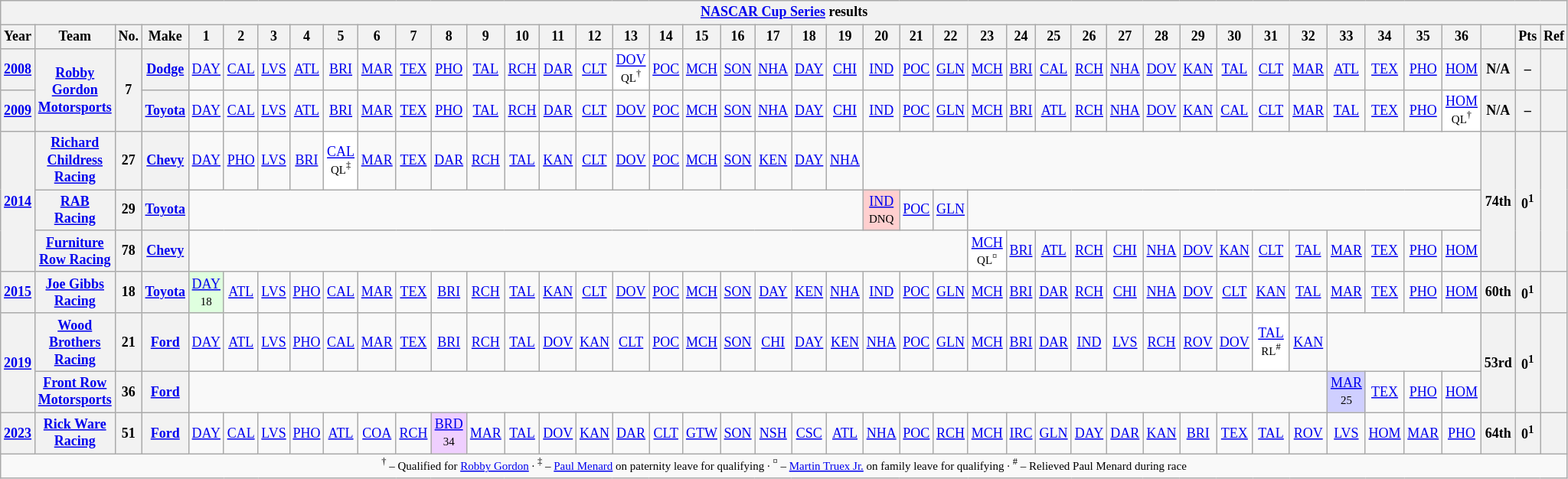<table class="wikitable" style="text-align:center; font-size:75%">
<tr>
<th colspan=45><a href='#'>NASCAR Cup Series</a> results</th>
</tr>
<tr>
<th>Year</th>
<th>Team</th>
<th>No.</th>
<th>Make</th>
<th>1</th>
<th>2</th>
<th>3</th>
<th>4</th>
<th>5</th>
<th>6</th>
<th>7</th>
<th>8</th>
<th>9</th>
<th>10</th>
<th>11</th>
<th>12</th>
<th>13</th>
<th>14</th>
<th>15</th>
<th>16</th>
<th>17</th>
<th>18</th>
<th>19</th>
<th>20</th>
<th>21</th>
<th>22</th>
<th>23</th>
<th>24</th>
<th>25</th>
<th>26</th>
<th>27</th>
<th>28</th>
<th>29</th>
<th>30</th>
<th>31</th>
<th>32</th>
<th>33</th>
<th>34</th>
<th>35</th>
<th>36</th>
<th></th>
<th>Pts</th>
<th>Ref</th>
</tr>
<tr>
<th><a href='#'>2008</a></th>
<th rowspan=2><a href='#'>Robby Gordon Motorsports</a></th>
<th rowspan=2>7</th>
<th><a href='#'>Dodge</a></th>
<td><a href='#'>DAY</a></td>
<td><a href='#'>CAL</a></td>
<td><a href='#'>LVS</a></td>
<td><a href='#'>ATL</a></td>
<td><a href='#'>BRI</a></td>
<td><a href='#'>MAR</a></td>
<td><a href='#'>TEX</a></td>
<td><a href='#'>PHO</a></td>
<td><a href='#'>TAL</a></td>
<td><a href='#'>RCH</a></td>
<td><a href='#'>DAR</a></td>
<td><a href='#'>CLT</a></td>
<td style="background:#FFFFFF;"><a href='#'>DOV</a><br><small>QL<sup>†</sup></small></td>
<td><a href='#'>POC</a></td>
<td><a href='#'>MCH</a></td>
<td><a href='#'>SON</a></td>
<td><a href='#'>NHA</a></td>
<td><a href='#'>DAY</a></td>
<td><a href='#'>CHI</a></td>
<td><a href='#'>IND</a></td>
<td><a href='#'>POC</a></td>
<td><a href='#'>GLN</a></td>
<td><a href='#'>MCH</a></td>
<td><a href='#'>BRI</a></td>
<td><a href='#'>CAL</a></td>
<td><a href='#'>RCH</a></td>
<td><a href='#'>NHA</a></td>
<td><a href='#'>DOV</a></td>
<td><a href='#'>KAN</a></td>
<td><a href='#'>TAL</a></td>
<td><a href='#'>CLT</a></td>
<td><a href='#'>MAR</a></td>
<td><a href='#'>ATL</a></td>
<td><a href='#'>TEX</a></td>
<td><a href='#'>PHO</a></td>
<td><a href='#'>HOM</a></td>
<th>N/A</th>
<th>–</th>
<th></th>
</tr>
<tr>
<th><a href='#'>2009</a></th>
<th><a href='#'>Toyota</a></th>
<td><a href='#'>DAY</a></td>
<td><a href='#'>CAL</a></td>
<td><a href='#'>LVS</a></td>
<td><a href='#'>ATL</a></td>
<td><a href='#'>BRI</a></td>
<td><a href='#'>MAR</a></td>
<td><a href='#'>TEX</a></td>
<td><a href='#'>PHO</a></td>
<td><a href='#'>TAL</a></td>
<td><a href='#'>RCH</a></td>
<td><a href='#'>DAR</a></td>
<td><a href='#'>CLT</a></td>
<td><a href='#'>DOV</a></td>
<td><a href='#'>POC</a></td>
<td><a href='#'>MCH</a></td>
<td><a href='#'>SON</a></td>
<td><a href='#'>NHA</a></td>
<td><a href='#'>DAY</a></td>
<td><a href='#'>CHI</a></td>
<td><a href='#'>IND</a></td>
<td><a href='#'>POC</a></td>
<td><a href='#'>GLN</a></td>
<td><a href='#'>MCH</a></td>
<td><a href='#'>BRI</a></td>
<td><a href='#'>ATL</a></td>
<td><a href='#'>RCH</a></td>
<td><a href='#'>NHA</a></td>
<td><a href='#'>DOV</a></td>
<td><a href='#'>KAN</a></td>
<td><a href='#'>CAL</a></td>
<td><a href='#'>CLT</a></td>
<td><a href='#'>MAR</a></td>
<td><a href='#'>TAL</a></td>
<td><a href='#'>TEX</a></td>
<td><a href='#'>PHO</a></td>
<td style="background:#FFFFFF;"><a href='#'>HOM</a><br><small>QL<sup>†</sup></small></td>
<th>N/A</th>
<th>–</th>
<th></th>
</tr>
<tr>
<th rowspan=3><a href='#'>2014</a></th>
<th><a href='#'>Richard Childress Racing</a></th>
<th>27</th>
<th><a href='#'>Chevy</a></th>
<td><a href='#'>DAY</a></td>
<td><a href='#'>PHO</a></td>
<td><a href='#'>LVS</a></td>
<td><a href='#'>BRI</a></td>
<td style="background:#FFFFFF;"><a href='#'>CAL</a><br><small>QL<sup>‡</sup></small></td>
<td><a href='#'>MAR</a></td>
<td><a href='#'>TEX</a></td>
<td><a href='#'>DAR</a></td>
<td><a href='#'>RCH</a></td>
<td><a href='#'>TAL</a></td>
<td><a href='#'>KAN</a></td>
<td><a href='#'>CLT</a></td>
<td><a href='#'>DOV</a></td>
<td><a href='#'>POC</a></td>
<td><a href='#'>MCH</a></td>
<td><a href='#'>SON</a></td>
<td><a href='#'>KEN</a></td>
<td><a href='#'>DAY</a></td>
<td><a href='#'>NHA</a></td>
<td colspan=17></td>
<th rowspan=3>74th</th>
<th rowspan=3>0<sup>1</sup></th>
<th rowspan=3></th>
</tr>
<tr>
<th><a href='#'>RAB Racing</a></th>
<th>29</th>
<th><a href='#'>Toyota</a></th>
<td colspan=19></td>
<td style="background:#FFCFCF;"><a href='#'>IND</a><br><small>DNQ</small></td>
<td><a href='#'>POC</a></td>
<td><a href='#'>GLN</a></td>
<td colspan=14></td>
</tr>
<tr>
<th><a href='#'>Furniture Row Racing</a></th>
<th>78</th>
<th><a href='#'>Chevy</a></th>
<td colspan=22></td>
<td style="background:#FFFFFF;"><a href='#'>MCH</a><br><small>QL<sup>¤</sup></small></td>
<td><a href='#'>BRI</a></td>
<td><a href='#'>ATL</a></td>
<td><a href='#'>RCH</a></td>
<td><a href='#'>CHI</a></td>
<td><a href='#'>NHA</a></td>
<td><a href='#'>DOV</a></td>
<td><a href='#'>KAN</a></td>
<td><a href='#'>CLT</a></td>
<td><a href='#'>TAL</a></td>
<td><a href='#'>MAR</a></td>
<td><a href='#'>TEX</a></td>
<td><a href='#'>PHO</a></td>
<td><a href='#'>HOM</a></td>
</tr>
<tr>
<th><a href='#'>2015</a></th>
<th><a href='#'>Joe Gibbs Racing</a></th>
<th>18</th>
<th><a href='#'>Toyota</a></th>
<td style="background:#DFFFDF;"><a href='#'>DAY</a><br><small>18</small></td>
<td><a href='#'>ATL</a></td>
<td><a href='#'>LVS</a></td>
<td><a href='#'>PHO</a></td>
<td><a href='#'>CAL</a></td>
<td><a href='#'>MAR</a></td>
<td><a href='#'>TEX</a></td>
<td><a href='#'>BRI</a></td>
<td><a href='#'>RCH</a></td>
<td><a href='#'>TAL</a></td>
<td><a href='#'>KAN</a></td>
<td><a href='#'>CLT</a></td>
<td><a href='#'>DOV</a></td>
<td><a href='#'>POC</a></td>
<td><a href='#'>MCH</a></td>
<td><a href='#'>SON</a></td>
<td><a href='#'>DAY</a></td>
<td><a href='#'>KEN</a></td>
<td><a href='#'>NHA</a></td>
<td><a href='#'>IND</a></td>
<td><a href='#'>POC</a></td>
<td><a href='#'>GLN</a></td>
<td><a href='#'>MCH</a></td>
<td><a href='#'>BRI</a></td>
<td><a href='#'>DAR</a></td>
<td><a href='#'>RCH</a></td>
<td><a href='#'>CHI</a></td>
<td><a href='#'>NHA</a></td>
<td><a href='#'>DOV</a></td>
<td><a href='#'>CLT</a></td>
<td><a href='#'>KAN</a></td>
<td><a href='#'>TAL</a></td>
<td><a href='#'>MAR</a></td>
<td><a href='#'>TEX</a></td>
<td><a href='#'>PHO</a></td>
<td><a href='#'>HOM</a></td>
<th>60th</th>
<th>0<sup>1</sup></th>
<th></th>
</tr>
<tr>
<th rowspan=2><a href='#'>2019</a></th>
<th><a href='#'>Wood Brothers Racing</a></th>
<th>21</th>
<th><a href='#'>Ford</a></th>
<td><a href='#'>DAY</a></td>
<td><a href='#'>ATL</a></td>
<td><a href='#'>LVS</a></td>
<td><a href='#'>PHO</a></td>
<td><a href='#'>CAL</a></td>
<td><a href='#'>MAR</a></td>
<td><a href='#'>TEX</a></td>
<td><a href='#'>BRI</a></td>
<td><a href='#'>RCH</a></td>
<td><a href='#'>TAL</a></td>
<td><a href='#'>DOV</a></td>
<td><a href='#'>KAN</a></td>
<td><a href='#'>CLT</a></td>
<td><a href='#'>POC</a></td>
<td><a href='#'>MCH</a></td>
<td><a href='#'>SON</a></td>
<td><a href='#'>CHI</a></td>
<td><a href='#'>DAY</a></td>
<td><a href='#'>KEN</a></td>
<td><a href='#'>NHA</a></td>
<td><a href='#'>POC</a></td>
<td><a href='#'>GLN</a></td>
<td><a href='#'>MCH</a></td>
<td><a href='#'>BRI</a></td>
<td><a href='#'>DAR</a></td>
<td><a href='#'>IND</a></td>
<td><a href='#'>LVS</a></td>
<td><a href='#'>RCH</a></td>
<td><a href='#'>ROV</a></td>
<td><a href='#'>DOV</a></td>
<td style="background:#FFFFFF;"><a href='#'>TAL</a><br><small>RL<sup>#</sup></small></td>
<td><a href='#'>KAN</a></td>
<td colspan=4></td>
<th rowspan=2>53rd</th>
<th rowspan=2>0<sup>1</sup></th>
<th rowspan=2></th>
</tr>
<tr>
<th><a href='#'>Front Row Motorsports</a></th>
<th>36</th>
<th><a href='#'>Ford</a></th>
<td colspan=32></td>
<td style="background:#CFCFFF;"><a href='#'>MAR</a><br><small>25</small></td>
<td><a href='#'>TEX</a></td>
<td><a href='#'>PHO</a></td>
<td><a href='#'>HOM</a></td>
</tr>
<tr>
<th><a href='#'>2023</a></th>
<th><a href='#'>Rick Ware Racing</a></th>
<th>51</th>
<th><a href='#'>Ford</a></th>
<td><a href='#'>DAY</a></td>
<td><a href='#'>CAL</a></td>
<td><a href='#'>LVS</a></td>
<td><a href='#'>PHO</a></td>
<td><a href='#'>ATL</a></td>
<td><a href='#'>COA</a></td>
<td><a href='#'>RCH</a></td>
<td style="background:#EFCFFF;"><a href='#'>BRD</a><br><small>34</small></td>
<td><a href='#'>MAR</a></td>
<td><a href='#'>TAL</a></td>
<td><a href='#'>DOV</a></td>
<td><a href='#'>KAN</a></td>
<td><a href='#'>DAR</a></td>
<td><a href='#'>CLT</a></td>
<td><a href='#'>GTW</a></td>
<td><a href='#'>SON</a></td>
<td><a href='#'>NSH</a></td>
<td><a href='#'>CSC</a></td>
<td><a href='#'>ATL</a></td>
<td><a href='#'>NHA</a></td>
<td><a href='#'>POC</a></td>
<td><a href='#'>RCH</a></td>
<td><a href='#'>MCH</a></td>
<td><a href='#'>IRC</a></td>
<td><a href='#'>GLN</a></td>
<td><a href='#'>DAY</a></td>
<td><a href='#'>DAR</a></td>
<td><a href='#'>KAN</a></td>
<td><a href='#'>BRI</a></td>
<td><a href='#'>TEX</a></td>
<td><a href='#'>TAL</a></td>
<td><a href='#'>ROV</a></td>
<td><a href='#'>LVS</a></td>
<td><a href='#'>HOM</a></td>
<td><a href='#'>MAR</a></td>
<td><a href='#'>PHO</a></td>
<th>64th</th>
<th>0<sup>1</sup></th>
<th></th>
</tr>
<tr>
<td colspan=43><small><sup>†</sup> – Qualified for <a href='#'>Robby Gordon</a> · <sup>‡</sup> – <a href='#'>Paul Menard</a> on paternity leave for qualifying · <sup>¤</sup> – <a href='#'>Martin Truex Jr.</a> on family leave for qualifying · <sup>#</sup> – Relieved Paul Menard during race</small></td>
</tr>
</table>
